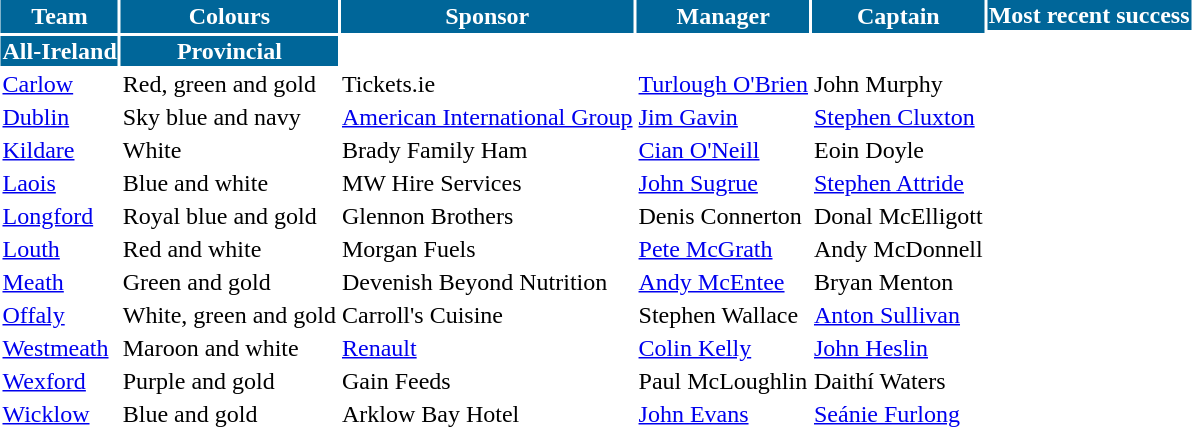<table cellpadding="1" style="margin:1em auto;">
<tr style="background:#069; color:white;">
<th rowspan="2">Team</th>
<th rowspan="2">Colours</th>
<th rowspan="2">Sponsor</th>
<th rowspan="2">Manager</th>
<th rowspan="2">Captain</th>
<th colspan="2">Most recent success</th>
</tr>
<tr>
</tr>
<tr style="background:#069; color:white;">
<th>All-Ireland</th>
<th>Provincial</th>
</tr>
<tr>
<td><a href='#'>Carlow</a></td>
<td> Red, green and gold</td>
<td>Tickets.ie</td>
<td><a href='#'>Turlough O'Brien</a></td>
<td>John Murphy</td>
<td></td>
<td></td>
</tr>
<tr>
<td><a href='#'>Dublin</a></td>
<td> Sky blue and navy</td>
<td><a href='#'>American International Group</a></td>
<td><a href='#'>Jim Gavin</a></td>
<td><a href='#'>Stephen Cluxton</a></td>
<td></td>
<td></td>
</tr>
<tr>
<td><a href='#'>Kildare</a></td>
<td> White</td>
<td>Brady Family Ham</td>
<td><a href='#'>Cian O'Neill</a></td>
<td>Eoin Doyle</td>
<td></td>
<td></td>
</tr>
<tr>
<td><a href='#'>Laois</a></td>
<td> Blue and white</td>
<td>MW Hire Services</td>
<td><a href='#'>John Sugrue</a></td>
<td><a href='#'>Stephen Attride</a></td>
<td></td>
<td></td>
</tr>
<tr>
<td><a href='#'>Longford</a></td>
<td> Royal blue and gold</td>
<td>Glennon Brothers</td>
<td>Denis Connerton</td>
<td>Donal McElligott</td>
<td></td>
<td></td>
</tr>
<tr>
<td><a href='#'>Louth</a></td>
<td> Red and white</td>
<td>Morgan Fuels</td>
<td><a href='#'>Pete McGrath</a></td>
<td>Andy McDonnell</td>
<td></td>
<td></td>
</tr>
<tr>
<td><a href='#'>Meath</a></td>
<td> Green and gold</td>
<td>Devenish Beyond Nutrition</td>
<td><a href='#'>Andy McEntee</a></td>
<td>Bryan Menton</td>
<td></td>
<td></td>
</tr>
<tr>
<td><a href='#'>Offaly</a></td>
<td> White, green and gold</td>
<td>Carroll's Cuisine</td>
<td>Stephen Wallace</td>
<td><a href='#'>Anton Sullivan</a></td>
<td></td>
<td></td>
</tr>
<tr>
<td><a href='#'>Westmeath</a></td>
<td> Maroon and white</td>
<td><a href='#'>Renault</a></td>
<td><a href='#'>Colin Kelly</a></td>
<td><a href='#'>John Heslin</a></td>
<td></td>
<td></td>
</tr>
<tr>
<td><a href='#'>Wexford</a></td>
<td> Purple and gold</td>
<td>Gain Feeds</td>
<td>Paul McLoughlin</td>
<td>Daithí Waters</td>
<td></td>
<td></td>
</tr>
<tr>
<td><a href='#'>Wicklow</a></td>
<td> Blue and gold</td>
<td>Arklow Bay Hotel</td>
<td><a href='#'>John Evans</a></td>
<td><a href='#'>Seánie Furlong</a></td>
<td></td>
<td></td>
</tr>
</table>
